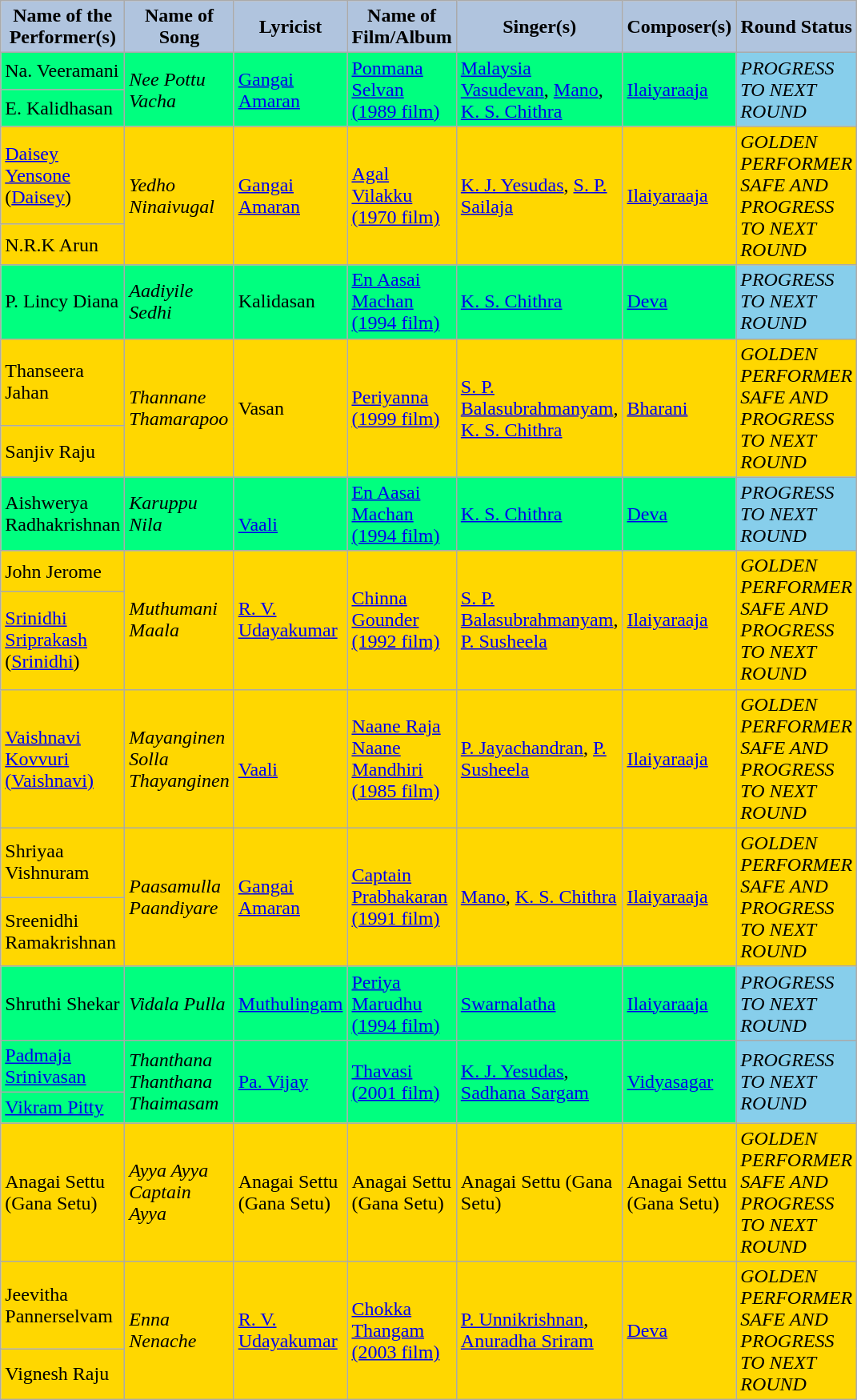<table class="wikitable">
<tr>
<th style="width:5pt; background:LightSteelBlue;">Name of the Performer(s)</th>
<th style="width:5pt; background:LightSteelBlue;">Name of Song</th>
<th style="width:5pt; background:LightSteelBlue;">Lyricist</th>
<th style="width:5pt; background:LightSteelBlue;">Name of Film/Album</th>
<th style="width:5pt; background:LightSteelBlue;">Singer(s)</th>
<th style="width:5pt; background:LightSteelBlue;">Composer(s)</th>
<th style="width:5pt; background:LightSteelBlue;">Round Status</th>
</tr>
<tr>
<td bgcolor="#00FF7F">Na. Veeramani</td>
<td rowspan="2" bgcolor="#00FF7F"><em>Nee Pottu Vacha</em></td>
<td rowspan="2" bgcolor="#00FF7F"><a href='#'>Gangai Amaran</a></td>
<td rowspan="2" bgcolor="#00FF7F"><a href='#'>Ponmana Selvan (1989 film)</a></td>
<td rowspan="2" bgcolor="#00FF7F"><a href='#'>Malaysia Vasudevan</a>, <a href='#'>Mano</a>, <a href='#'>K. S. Chithra</a></td>
<td rowspan="2" bgcolor="#00FF7F"><a href='#'>Ilaiyaraaja</a></td>
<td rowspan="2" bgcolor="skyblue"><em>PROGRESS TO NEXT ROUND</em></td>
</tr>
<tr>
<td bgcolor="#00FF7F">E. Kalidhasan</td>
</tr>
<tr>
<td bgcolor="#FFD700"><a href='#'>Daisey Yensone</a><br>(<a href='#'>Daisey</a>)</td>
<td rowspan="2" bgcolor="#FFD700"><em>Yedho Ninaivugal</em></td>
<td rowspan="2" bgcolor="#FFD700"><a href='#'>Gangai Amaran</a></td>
<td rowspan="2" bgcolor="#FFD700"><a href='#'>Agal Vilakku (1970 film)</a></td>
<td rowspan="2" bgcolor="#FFD700"><a href='#'>K. J. Yesudas</a>, <a href='#'>S. P. Sailaja</a></td>
<td rowspan="2" bgcolor="#FFD700"><a href='#'>Ilaiyaraaja</a></td>
<td rowspan="2" bgcolor="#FFD700"><em>GOLDEN PERFORMER SAFE AND PROGRESS TO NEXT ROUND</em></td>
</tr>
<tr>
<td bgcolor="#FFD700">N.R.K Arun</td>
</tr>
<tr>
<td bgcolor="#00FF7F">P. Lincy Diana</td>
<td bgcolor="#00FF7F"><em>Aadiyile Sedhi</em></td>
<td bgcolor="#00FF7F">Kalidasan</td>
<td bgcolor="#00FF7F"><a href='#'>En Aasai Machan (1994 film)</a></td>
<td bgcolor="#00FF7F"><a href='#'>K. S. Chithra</a></td>
<td bgcolor="#00FF7F"><a href='#'>Deva</a></td>
<td bgcolor="skyblue"><em>PROGRESS TO NEXT ROUND</em></td>
</tr>
<tr>
<td bgcolor="#FFD700">Thanseera Jahan</td>
<td rowspan="2" bgcolor="#FFD700"><em>Thannane Thamarapoo</em></td>
<td rowspan="2" bgcolor="#FFD700">Vasan</td>
<td rowspan="2" bgcolor="#FFD700"><a href='#'>Periyanna (1999 film)</a></td>
<td rowspan="2" bgcolor="#FFD700"><a href='#'>S. P. Balasubrahmanyam</a>, <a href='#'>K. S. Chithra</a></td>
<td rowspan="2" bgcolor="#FFD700"><a href='#'>Bharani</a></td>
<td rowspan="2" bgcolor="#FFD700"><em>GOLDEN PERFORMER SAFE AND PROGRESS TO NEXT ROUND</em></td>
</tr>
<tr>
<td bgcolor="#FFD700">Sanjiv Raju</td>
</tr>
<tr>
<td bgcolor="#00FF7F">Aishwerya Radhakrishnan</td>
<td bgcolor="#00FF7F"><em>Karuppu Nila</em></td>
<td bgcolor="#00FF7F"><br><a href='#'>Vaali</a></td>
<td bgcolor="#00FF7F"><a href='#'>En Aasai Machan (1994 film)</a></td>
<td bgcolor="#00FF7F"><a href='#'>K. S. Chithra</a></td>
<td bgcolor="#00FF7F"><a href='#'>Deva</a></td>
<td bgcolor="skyblue"><em>PROGRESS TO NEXT ROUND</em></td>
</tr>
<tr>
<td bgcolor="#FFD700">John Jerome</td>
<td rowspan="2" bgcolor="#FFD700"><em>Muthumani Maala</em></td>
<td rowspan="2" bgcolor="#FFD700"><a href='#'>R. V. Udayakumar</a></td>
<td rowspan="2" bgcolor="#FFD700"><a href='#'>Chinna Gounder (1992 film)</a></td>
<td rowspan="2" bgcolor="#FFD700"><a href='#'>S. P. Balasubrahmanyam</a>, <a href='#'>P. Susheela</a></td>
<td rowspan="2" bgcolor="#FFD700"><a href='#'>Ilaiyaraaja</a></td>
<td rowspan="2" bgcolor="#FFD700"><em>GOLDEN PERFORMER SAFE AND PROGRESS TO NEXT ROUND</em></td>
</tr>
<tr>
<td bgcolor="#FFD700"><a href='#'>Srinidhi Sriprakash</a><br>(<a href='#'>Srinidhi</a>)</td>
</tr>
<tr>
<td bgcolor="#FFD700"><a href='#'>Vaishnavi Kovvuri</a> <a href='#'>(Vaishnavi)</a></td>
<td bgcolor="#FFD700"><em>Mayanginen Solla Thayanginen</em></td>
<td bgcolor="#FFD700"><br><a href='#'>Vaali</a></td>
<td bgcolor="#FFD700"><a href='#'>Naane Raja Naane Mandhiri (1985 film)</a></td>
<td bgcolor="#FFD700"><a href='#'>P. Jayachandran</a>, <a href='#'>P. Susheela</a></td>
<td bgcolor="#FFD700"><a href='#'>Ilaiyaraaja</a></td>
<td bgcolor="#FFD700"><em>GOLDEN PERFORMER SAFE AND PROGRESS TO NEXT ROUND</em></td>
</tr>
<tr>
<td bgcolor="#FFD700">Shriyaa Vishnuram</td>
<td rowspan="2" bgcolor="#FFD700"><em>Paasamulla Paandiyare</em></td>
<td rowspan="2" bgcolor="#FFD700"><a href='#'>Gangai Amaran</a></td>
<td rowspan="2" bgcolor="#FFD700"><a href='#'>Captain Prabhakaran (1991 film)</a></td>
<td rowspan="2" bgcolor="#FFD700"><a href='#'>Mano</a>, <a href='#'>K. S. Chithra</a></td>
<td rowspan="2" bgcolor="#FFD700"><a href='#'>Ilaiyaraaja</a></td>
<td rowspan="2" bgcolor="#FFD700"><em>GOLDEN PERFORMER SAFE AND PROGRESS TO NEXT ROUND</em></td>
</tr>
<tr>
<td bgcolor="#FFD700">Sreenidhi Ramakrishnan</td>
</tr>
<tr>
<td bgcolor="#00FF7F">Shruthi Shekar</td>
<td bgcolor="#00FF7F"><em>Vidala Pulla</em></td>
<td bgcolor="#00FF7F"><a href='#'>Muthulingam</a></td>
<td bgcolor="#00FF7F"><a href='#'>Periya Marudhu (1994 film)</a></td>
<td bgcolor="#00FF7F"><a href='#'>Swarnalatha</a></td>
<td bgcolor="#00FF7F"><a href='#'>Ilaiyaraaja</a></td>
<td bgcolor="skyblue"><em>PROGRESS TO NEXT ROUND</em></td>
</tr>
<tr>
<td bgcolor="#00FF7F"><a href='#'>Padmaja Srinivasan</a></td>
<td rowspan="2" bgcolor="#00FF7F"><em>Thanthana Thanthana Thaimasam</em></td>
<td rowspan="2" bgcolor="#00FF7F"><a href='#'>Pa. Vijay</a></td>
<td rowspan="2" bgcolor="#00FF7F"><a href='#'>Thavasi (2001 film)</a></td>
<td rowspan="2" bgcolor="#00FF7F"><a href='#'>K. J. Yesudas</a>, <a href='#'>Sadhana Sargam</a></td>
<td rowspan="2" bgcolor="#00FF7F"><a href='#'>Vidyasagar</a></td>
<td rowspan="2" bgcolor="skyblue"><em>PROGRESS TO NEXT ROUND</em></td>
</tr>
<tr>
<td bgcolor="#00FF7F"><a href='#'>Vikram Pitty</a></td>
</tr>
<tr>
<td bgcolor="#FFD700">Anagai Settu (Gana Setu)</td>
<td bgcolor="#FFD700"><em>Ayya Ayya Captain Ayya</em></td>
<td bgcolor="#FFD700">Anagai Settu (Gana Setu)</td>
<td bgcolor="#FFD700">Anagai Settu (Gana Setu)</td>
<td bgcolor="#FFD700">Anagai Settu (Gana Setu)</td>
<td bgcolor="#FFD700">Anagai Settu (Gana Setu)</td>
<td bgcolor="#FFD700"><em>GOLDEN PERFORMER SAFE AND PROGRESS TO NEXT ROUND</em></td>
</tr>
<tr>
<td bgcolor="#FFD700">Jeevitha Pannerselvam</td>
<td rowspan="2" bgcolor="#FFD700"><em>Enna Nenache</em></td>
<td rowspan="2" bgcolor="#FFD700"><a href='#'>R. V. Udayakumar</a></td>
<td rowspan="2" bgcolor="#FFD700"><a href='#'>Chokka Thangam (2003 film)</a></td>
<td rowspan="2" bgcolor="#FFD700"><a href='#'>P. Unnikrishnan</a>, <br><a href='#'>Anuradha Sriram</a></td>
<td rowspan="2" bgcolor="#FFD700"><a href='#'>Deva</a></td>
<td rowspan="2" bgcolor="#FFD700"><em>GOLDEN PERFORMER SAFE AND PROGRESS TO NEXT ROUND</em></td>
</tr>
<tr>
<td bgcolor="#FFD700">Vignesh Raju</td>
</tr>
</table>
